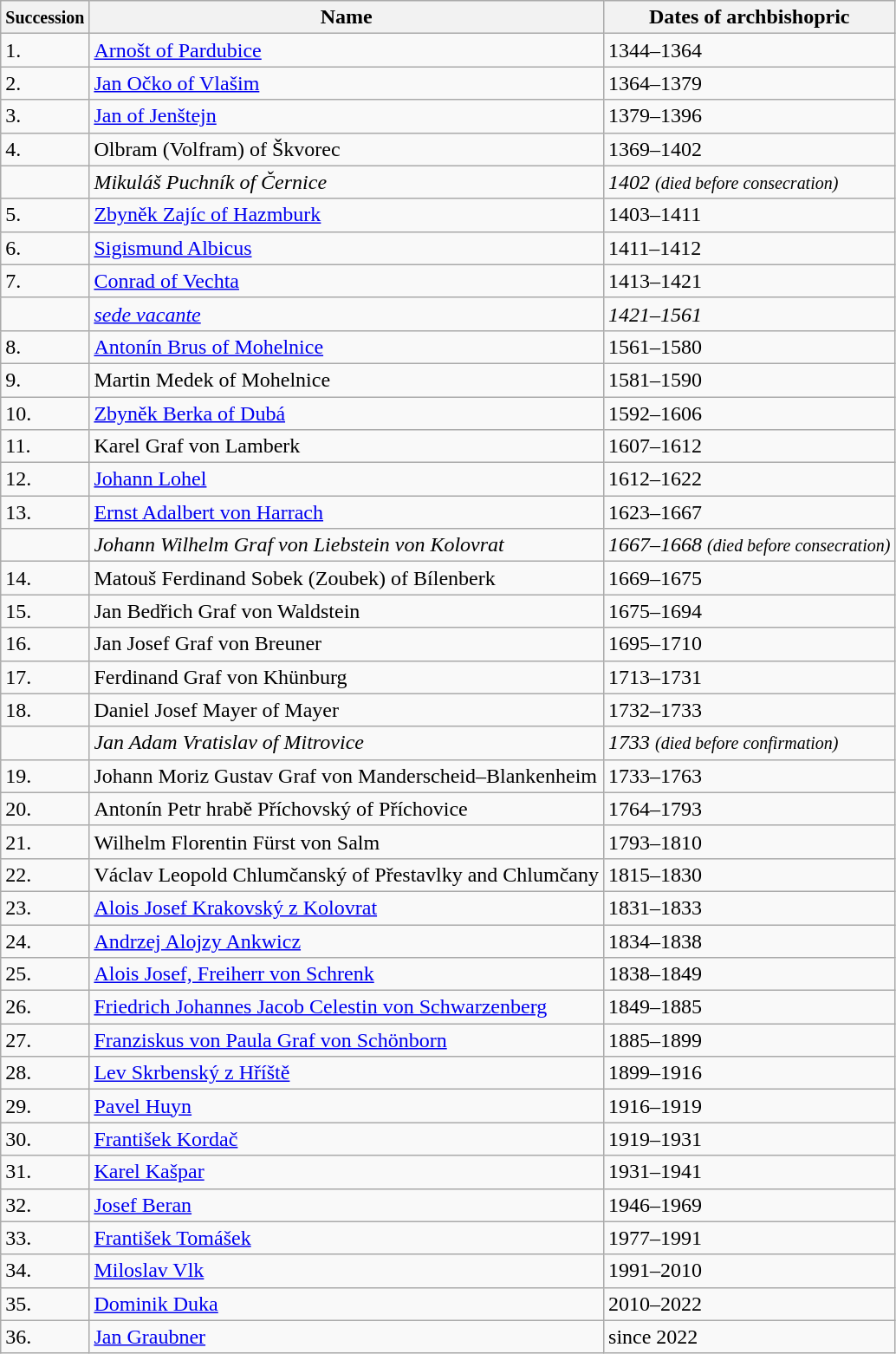<table class="wikitable">
<tr>
<th><small>Succession</small></th>
<th>Name</th>
<th>Dates of archbishopric</th>
</tr>
<tr>
<td>1.</td>
<td><a href='#'>Arnošt of Pardubice</a></td>
<td>1344–1364</td>
</tr>
<tr>
<td>2.</td>
<td><a href='#'>Jan Očko of Vlašim</a></td>
<td>1364–1379</td>
</tr>
<tr>
<td>3.</td>
<td><a href='#'>Jan of Jenštejn</a></td>
<td>1379–1396</td>
</tr>
<tr>
<td>4.</td>
<td>Olbram (Volfram) of Škvorec</td>
<td>1369–1402</td>
</tr>
<tr style="font-style:italic;">
<td></td>
<td>Mikuláš Puchník of Černice</td>
<td>1402 <small>(died before consecration)</small></td>
</tr>
<tr>
<td>5.</td>
<td><a href='#'>Zbyněk Zajíc of Hazmburk</a></td>
<td>1403–1411</td>
</tr>
<tr>
<td>6.</td>
<td><a href='#'>Sigismund Albicus</a></td>
<td>1411–1412</td>
</tr>
<tr>
<td>7.</td>
<td><a href='#'>Conrad of Vechta</a></td>
<td>1413–1421</td>
</tr>
<tr style="font-style:italic;">
<td></td>
<td><a href='#'>sede vacante</a></td>
<td>1421–1561</td>
</tr>
<tr>
<td>8.</td>
<td><a href='#'>Antonín Brus of Mohelnice</a></td>
<td>1561–1580</td>
</tr>
<tr>
<td>9.</td>
<td>Martin Medek of Mohelnice</td>
<td>1581–1590</td>
</tr>
<tr>
<td>10.</td>
<td><a href='#'>Zbyněk Berka of Dubá</a></td>
<td>1592–1606</td>
</tr>
<tr>
<td>11.</td>
<td>Karel Graf von Lamberk</td>
<td>1607–1612</td>
</tr>
<tr>
<td>12.</td>
<td><a href='#'>Johann Lohel</a></td>
<td>1612–1622</td>
</tr>
<tr>
<td>13.</td>
<td><a href='#'>Ernst Adalbert von Harrach</a></td>
<td>1623–1667</td>
</tr>
<tr style="font-style:italic;">
<td></td>
<td>Johann Wilhelm Graf von Liebstein von Kolovrat</td>
<td>1667–1668 <small>(died before consecration)</small></td>
</tr>
<tr>
<td>14.</td>
<td>Matouš Ferdinand Sobek (Zoubek) of Bílenberk</td>
<td>1669–1675</td>
</tr>
<tr>
<td>15.</td>
<td>Jan Bedřich Graf von Waldstein</td>
<td>1675–1694</td>
</tr>
<tr>
<td>16.</td>
<td>Jan Josef Graf von Breuner</td>
<td>1695–1710</td>
</tr>
<tr>
<td>17.</td>
<td>Ferdinand Graf von Khünburg</td>
<td>1713–1731</td>
</tr>
<tr>
<td>18.</td>
<td>Daniel Josef Mayer of Mayer</td>
<td>1732–1733</td>
</tr>
<tr style="font-style:italic;">
<td></td>
<td>Jan Adam Vratislav of Mitrovice</td>
<td>1733 <small>(died before confirmation)</small></td>
</tr>
<tr>
<td>19.</td>
<td>Johann Moriz Gustav Graf von Manderscheid–Blankenheim</td>
<td>1733–1763</td>
</tr>
<tr>
<td>20.</td>
<td>Antonín Petr hrabě Příchovský of Příchovice</td>
<td>1764–1793</td>
</tr>
<tr>
<td>21.</td>
<td>Wilhelm Florentin Fürst von Salm</td>
<td>1793–1810</td>
</tr>
<tr>
<td>22.</td>
<td>Václav Leopold Chlumčanský of Přestavlky and Chlumčany</td>
<td>1815–1830</td>
</tr>
<tr>
<td>23.</td>
<td><a href='#'>Alois Josef Krakovský z Kolovrat</a></td>
<td>1831–1833</td>
</tr>
<tr>
<td>24.</td>
<td><a href='#'>Andrzej Alojzy Ankwicz</a></td>
<td>1834–1838</td>
</tr>
<tr>
<td>25.</td>
<td><a href='#'>Alois Josef, Freiherr von Schrenk</a></td>
<td>1838–1849</td>
</tr>
<tr>
<td>26.</td>
<td><a href='#'>Friedrich Johannes Jacob Celestin von Schwarzenberg</a></td>
<td>1849–1885</td>
</tr>
<tr>
<td>27.</td>
<td><a href='#'>Franziskus von Paula Graf von Schönborn</a></td>
<td>1885–1899</td>
</tr>
<tr>
<td>28.</td>
<td><a href='#'>Lev Skrbenský z Hříště</a></td>
<td>1899–1916</td>
</tr>
<tr>
<td>29.</td>
<td><a href='#'>Pavel Huyn</a></td>
<td>1916–1919</td>
</tr>
<tr>
<td>30.</td>
<td><a href='#'>František Kordač</a></td>
<td>1919–1931</td>
</tr>
<tr>
<td>31.</td>
<td><a href='#'>Karel Kašpar</a></td>
<td>1931–1941</td>
</tr>
<tr>
<td>32.</td>
<td><a href='#'>Josef Beran</a></td>
<td>1946–1969</td>
</tr>
<tr>
<td>33.</td>
<td><a href='#'>František Tomášek</a></td>
<td>1977–1991</td>
</tr>
<tr>
<td>34.</td>
<td><a href='#'>Miloslav Vlk</a></td>
<td>1991–2010</td>
</tr>
<tr>
<td>35.</td>
<td><a href='#'>Dominik Duka</a></td>
<td>2010–2022</td>
</tr>
<tr>
<td>36.</td>
<td><a href='#'>Jan Graubner</a></td>
<td>since 2022</td>
</tr>
</table>
